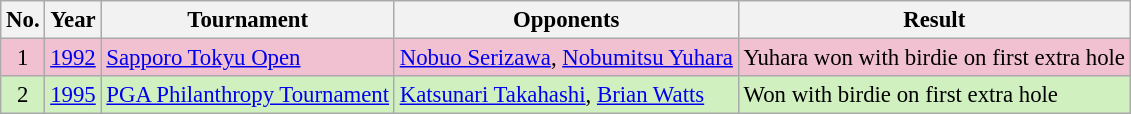<table class="wikitable" style="font-size:95%;">
<tr>
<th>No.</th>
<th>Year</th>
<th>Tournament</th>
<th>Opponents</th>
<th>Result</th>
</tr>
<tr style="background:#F2C1D1;">
<td align=center>1</td>
<td><a href='#'>1992</a></td>
<td><a href='#'>Sapporo Tokyu Open</a></td>
<td> <a href='#'>Nobuo Serizawa</a>,  <a href='#'>Nobumitsu Yuhara</a></td>
<td>Yuhara won with birdie on first extra hole</td>
</tr>
<tr style="background:#D0F0C0;">
<td align=center>2</td>
<td><a href='#'>1995</a></td>
<td><a href='#'>PGA Philanthropy Tournament</a></td>
<td> <a href='#'>Katsunari Takahashi</a>,  <a href='#'>Brian Watts</a></td>
<td>Won with birdie on first extra hole</td>
</tr>
</table>
